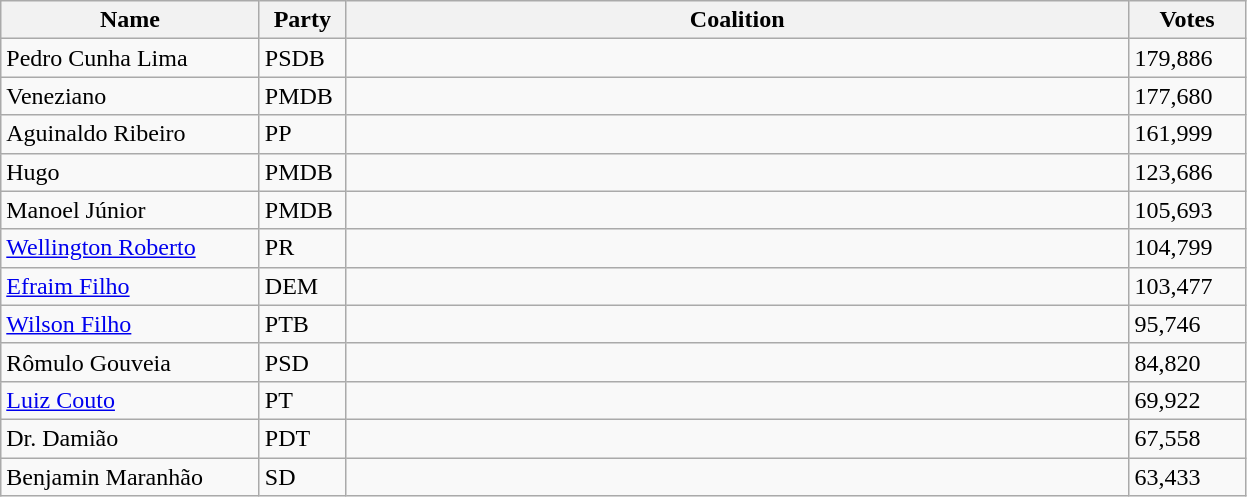<table class="wikitable sortable">
<tr>
<th style="width:165px;">Name</th>
<th style="width:50px;">Party</th>
<th style="width:515px;">Coalition</th>
<th style="width:70px;">Votes</th>
</tr>
<tr>
<td>Pedro Cunha Lima</td>
<td>PSDB</td>
<td></td>
<td>179,886</td>
</tr>
<tr>
<td>Veneziano</td>
<td>PMDB</td>
<td></td>
<td>177,680</td>
</tr>
<tr>
<td>Aguinaldo Ribeiro</td>
<td>PP</td>
<td></td>
<td>161,999</td>
</tr>
<tr>
<td>Hugo</td>
<td>PMDB</td>
<td></td>
<td>123,686</td>
</tr>
<tr>
<td>Manoel Júnior</td>
<td>PMDB</td>
<td></td>
<td>105,693</td>
</tr>
<tr>
<td><a href='#'>Wellington Roberto</a></td>
<td>PR</td>
<td></td>
<td>104,799</td>
</tr>
<tr>
<td><a href='#'>Efraim Filho</a></td>
<td>DEM</td>
<td></td>
<td>103,477</td>
</tr>
<tr>
<td><a href='#'>Wilson Filho</a></td>
<td>PTB</td>
<td></td>
<td>95,746</td>
</tr>
<tr>
<td>Rômulo Gouveia</td>
<td>PSD</td>
<td></td>
<td>84,820</td>
</tr>
<tr>
<td><a href='#'>Luiz Couto</a></td>
<td>PT</td>
<td></td>
<td>69,922</td>
</tr>
<tr>
<td>Dr. Damião</td>
<td>PDT</td>
<td></td>
<td>67,558</td>
</tr>
<tr>
<td>Benjamin Maranhão</td>
<td>SD</td>
<td></td>
<td>63,433</td>
</tr>
</table>
